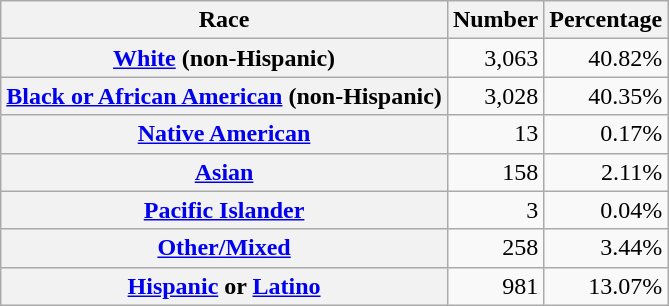<table class="wikitable" style="text-align:right">
<tr>
<th scope="col">Race</th>
<th scope="col">Number</th>
<th scope="col">Percentage</th>
</tr>
<tr>
<th scope="row"><a href='#'>White</a> (non-Hispanic)</th>
<td>3,063</td>
<td>40.82%</td>
</tr>
<tr>
<th scope="row"><a href='#'>Black or African American</a> (non-Hispanic)</th>
<td>3,028</td>
<td>40.35%</td>
</tr>
<tr>
<th scope="row"><a href='#'>Native American</a></th>
<td>13</td>
<td>0.17%</td>
</tr>
<tr>
<th scope="row"><a href='#'>Asian</a></th>
<td>158</td>
<td>2.11%</td>
</tr>
<tr>
<th scope="row"><a href='#'>Pacific Islander</a></th>
<td>3</td>
<td>0.04%</td>
</tr>
<tr>
<th scope="row"><a href='#'>Other/Mixed</a></th>
<td>258</td>
<td>3.44%</td>
</tr>
<tr>
<th scope="row"><a href='#'>Hispanic</a> or <a href='#'>Latino</a></th>
<td>981</td>
<td>13.07%</td>
</tr>
</table>
